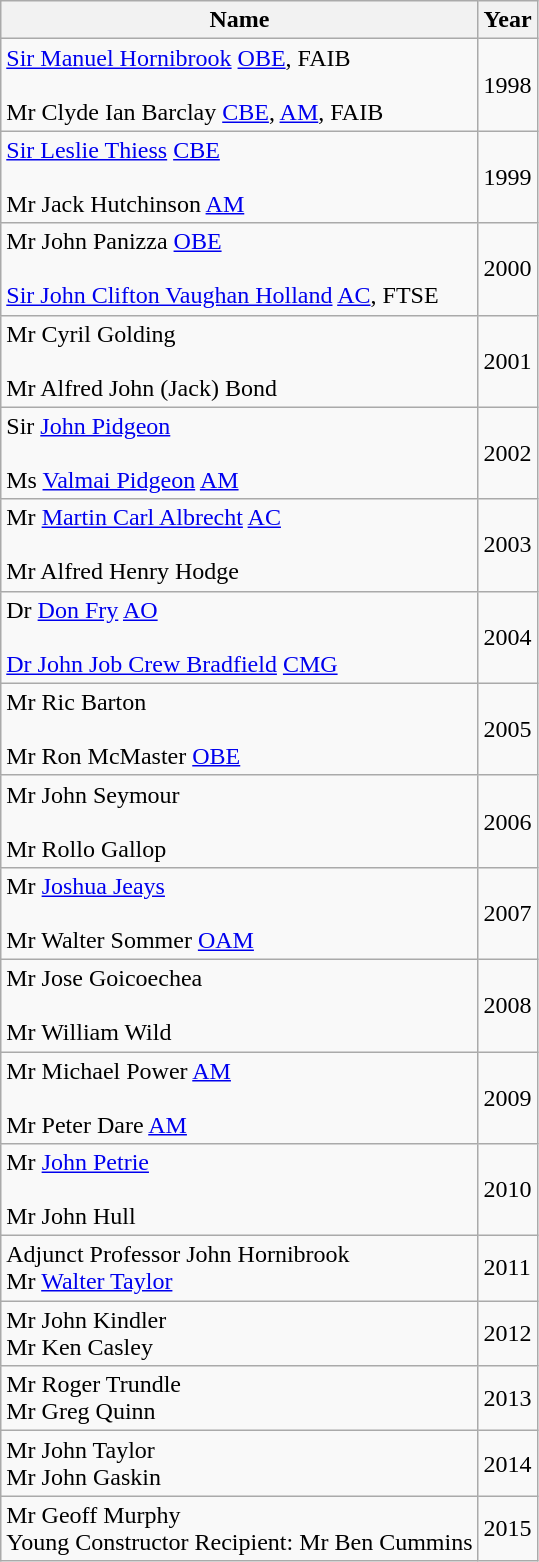<table class="wikitable">
<tr>
<th>Name</th>
<th>Year</th>
</tr>
<tr>
<td><a href='#'>Sir Manuel Hornibrook</a> <a href='#'>OBE</a>, FAIB<br><br>Mr Clyde Ian Barclay <a href='#'>CBE</a>, <a href='#'>AM</a>, FAIB</td>
<td>1998</td>
</tr>
<tr>
<td><a href='#'>Sir Leslie Thiess</a> <a href='#'>CBE</a> <br><br>Mr Jack Hutchinson <a href='#'>AM</a></td>
<td>1999</td>
</tr>
<tr>
<td>Mr John Panizza <a href='#'>OBE</a> <br><br><a href='#'>Sir John Clifton Vaughan Holland</a> <a href='#'>AC</a>, FTSE</td>
<td>2000</td>
</tr>
<tr>
<td>Mr Cyril Golding <br><br>Mr Alfred John (Jack) Bond</td>
<td>2001</td>
</tr>
<tr>
<td>Sir <a href='#'>John Pidgeon</a> <br><br>Ms <a href='#'>Valmai Pidgeon</a> <a href='#'>AM</a></td>
<td>2002</td>
</tr>
<tr>
<td>Mr <a href='#'>Martin Carl Albrecht</a> <a href='#'>AC</a> <br><br>Mr Alfred Henry Hodge</td>
<td>2003</td>
</tr>
<tr>
<td>Dr <a href='#'>Don Fry</a> <a href='#'>AO</a> <br><br><a href='#'>Dr John Job Crew Bradfield</a> <a href='#'>CMG</a></td>
<td>2004</td>
</tr>
<tr>
<td>Mr Ric Barton <br><br>Mr Ron McMaster <a href='#'>OBE</a></td>
<td>2005</td>
</tr>
<tr>
<td>Mr John Seymour <br><br>Mr Rollo Gallop</td>
<td>2006</td>
</tr>
<tr>
<td>Mr <a href='#'>Joshua Jeays</a> <br><br>Mr Walter Sommer <a href='#'>OAM</a></td>
<td>2007</td>
</tr>
<tr>
<td>Mr Jose Goicoechea  <br><br>Mr William Wild</td>
<td>2008</td>
</tr>
<tr>
<td>Mr Michael Power <a href='#'>AM</a> <br><br>Mr Peter Dare <a href='#'>AM</a></td>
<td>2009</td>
</tr>
<tr>
<td>Mr <a href='#'>John Petrie</a>  <br><br>Mr John Hull</td>
<td>2010</td>
</tr>
<tr>
<td>Adjunct Professor John Hornibrook <br>Mr <a href='#'>Walter Taylor</a></td>
<td>2011</td>
</tr>
<tr>
<td>Mr John Kindler<br>Mr Ken Casley</td>
<td>2012</td>
</tr>
<tr>
<td>Mr Roger Trundle <br> Mr Greg Quinn</td>
<td>2013</td>
</tr>
<tr>
<td>Mr John Taylor <br> Mr John Gaskin</td>
<td>2014</td>
</tr>
<tr>
<td>Mr Geoff Murphy <br> Young Constructor Recipient: Mr Ben Cummins</td>
<td>2015</td>
</tr>
</table>
